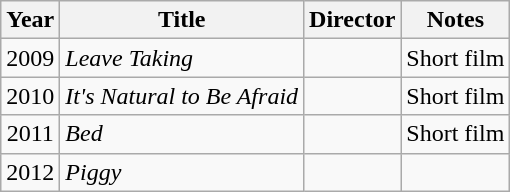<table class="wikitable sortable">
<tr>
<th>Year</th>
<th>Title</th>
<th>Director</th>
<th class="unsortable">Notes</th>
</tr>
<tr>
<td style="text-align:center;">2009</td>
<td><em>Leave Taking</em></td>
<td></td>
<td>Short film</td>
</tr>
<tr>
<td style="text-align:center;">2010</td>
<td><em>It's Natural to Be Afraid</em></td>
<td></td>
<td>Short film</td>
</tr>
<tr>
<td style="text-align:center;">2011</td>
<td><em>Bed</em></td>
<td></td>
<td>Short film</td>
</tr>
<tr>
<td style="text-align:center;">2012</td>
<td><em>Piggy</em></td>
<td></td>
<td></td>
</tr>
</table>
